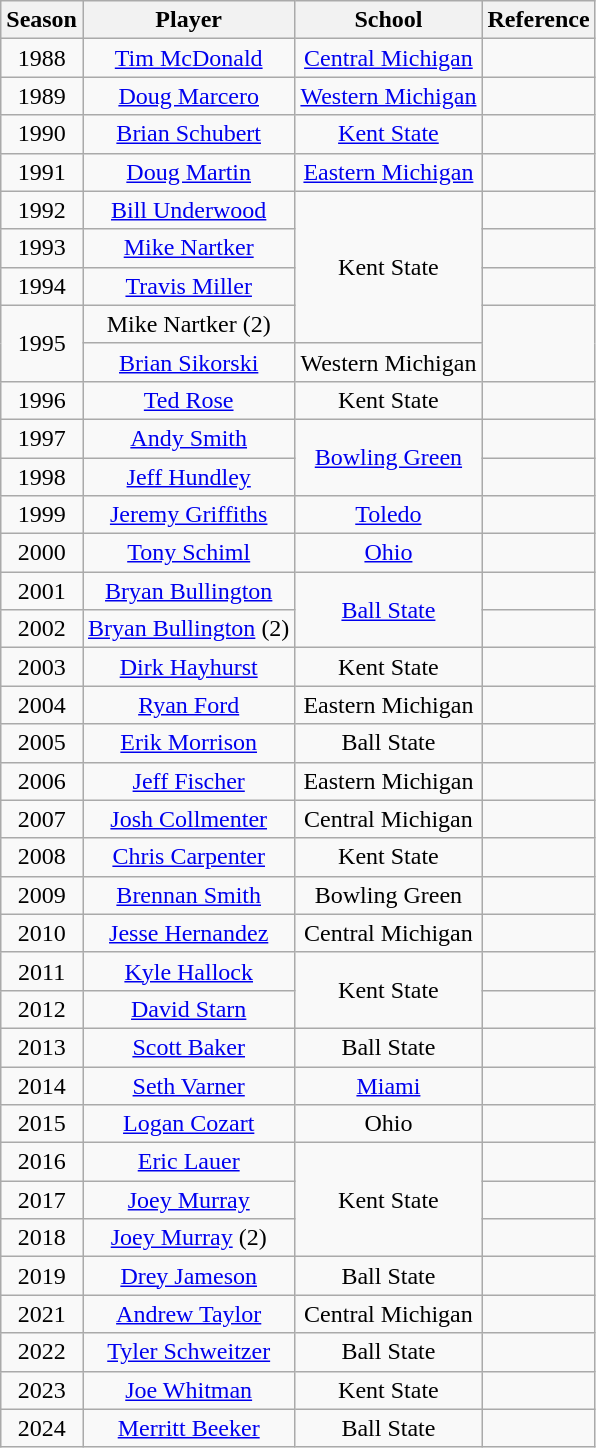<table class="wikitable sortable">
<tr>
<th>Season</th>
<th>Player</th>
<th>School</th>
<th class="unsortable">Reference</th>
</tr>
<tr align="center">
<td>1988</td>
<td><a href='#'>Tim McDonald</a></td>
<td><a href='#'>Central Michigan</a></td>
<td style="text-align:center;"></td>
</tr>
<tr align="center">
<td>1989</td>
<td><a href='#'>Doug Marcero</a></td>
<td><a href='#'>Western Michigan</a></td>
<td style="text-align:center;"></td>
</tr>
<tr align="center">
<td>1990</td>
<td><a href='#'>Brian Schubert</a></td>
<td><a href='#'>Kent State</a></td>
<td style="text-align:center;"></td>
</tr>
<tr align="center">
<td>1991</td>
<td><a href='#'>Doug Martin</a></td>
<td><a href='#'>Eastern Michigan</a></td>
<td style="text-align:center;"></td>
</tr>
<tr align="center">
<td>1992</td>
<td><a href='#'>Bill Underwood</a></td>
<td rowspan="4">Kent State</td>
<td style="text-align:center;"></td>
</tr>
<tr align="center">
<td>1993</td>
<td><a href='#'>Mike Nartker</a></td>
<td style="text-align:center;"></td>
</tr>
<tr align="center">
<td>1994</td>
<td><a href='#'>Travis Miller</a></td>
<td style="text-align:center;"></td>
</tr>
<tr align="center">
<td rowspan="2">1995</td>
<td>Mike Nartker (2)</td>
<td rowspan="2" style="text-align:center;"></td>
</tr>
<tr align="center">
<td><a href='#'>Brian Sikorski</a></td>
<td>Western Michigan</td>
</tr>
<tr align="center">
<td>1996</td>
<td><a href='#'>Ted Rose</a></td>
<td>Kent State</td>
<td style="text-align:center;"></td>
</tr>
<tr align="center">
<td>1997</td>
<td><a href='#'>Andy Smith</a></td>
<td rowspan="2"><a href='#'>Bowling Green</a></td>
<td style="text-align:center;"></td>
</tr>
<tr align="center">
<td>1998</td>
<td><a href='#'>Jeff Hundley</a></td>
<td style="text-align:center;"></td>
</tr>
<tr align="center">
<td>1999</td>
<td><a href='#'>Jeremy Griffiths</a></td>
<td><a href='#'>Toledo</a></td>
<td style="text-align:center;"></td>
</tr>
<tr align="center">
<td>2000</td>
<td><a href='#'>Tony Schiml</a></td>
<td><a href='#'>Ohio</a></td>
<td style="text-align:center;"></td>
</tr>
<tr align="center">
<td>2001</td>
<td><a href='#'>Bryan Bullington</a></td>
<td rowspan="2"><a href='#'>Ball State</a></td>
<td style="text-align:center;"></td>
</tr>
<tr align="center">
<td>2002</td>
<td><a href='#'>Bryan Bullington</a> (2)</td>
<td style="text-align:center;"></td>
</tr>
<tr align="center">
<td>2003</td>
<td><a href='#'>Dirk Hayhurst</a></td>
<td>Kent State</td>
<td style="text-align:center;"></td>
</tr>
<tr align="center">
<td>2004</td>
<td><a href='#'>Ryan Ford</a></td>
<td>Eastern Michigan</td>
<td style="text-align:center;"></td>
</tr>
<tr align="center">
<td>2005</td>
<td><a href='#'>Erik Morrison</a></td>
<td>Ball State</td>
<td style="text-align:center;"></td>
</tr>
<tr align="center">
<td>2006</td>
<td><a href='#'>Jeff Fischer</a></td>
<td>Eastern Michigan</td>
<td style="text-align:center;"></td>
</tr>
<tr align="center">
<td>2007</td>
<td><a href='#'>Josh Collmenter</a></td>
<td>Central Michigan</td>
<td style="text-align:center;"></td>
</tr>
<tr align="center">
<td>2008</td>
<td><a href='#'>Chris Carpenter</a></td>
<td>Kent State</td>
<td style="text-align:center;"></td>
</tr>
<tr align="center">
<td>2009</td>
<td><a href='#'>Brennan Smith</a></td>
<td>Bowling Green</td>
<td style="text-align:center;"></td>
</tr>
<tr align="center">
<td>2010</td>
<td><a href='#'>Jesse Hernandez</a></td>
<td>Central Michigan</td>
<td style="text-align:center;"></td>
</tr>
<tr align="center">
<td>2011</td>
<td><a href='#'>Kyle Hallock</a></td>
<td rowspan="2">Kent State</td>
<td style="text-align:center;"></td>
</tr>
<tr align="center">
<td>2012</td>
<td><a href='#'>David Starn</a></td>
<td style="text-align:center;"></td>
</tr>
<tr align="center">
<td>2013</td>
<td><a href='#'>Scott Baker</a></td>
<td>Ball State</td>
<td style="text-align:center;"></td>
</tr>
<tr align="center">
<td>2014</td>
<td><a href='#'>Seth Varner</a></td>
<td><a href='#'>Miami</a></td>
<td style="text-align:center;"></td>
</tr>
<tr align="center">
<td>2015</td>
<td><a href='#'>Logan Cozart</a></td>
<td>Ohio</td>
<td style="text-align:center;"></td>
</tr>
<tr align="center">
<td>2016</td>
<td><a href='#'>Eric Lauer</a></td>
<td rowspan="3">Kent State</td>
<td style="text-align:center;"></td>
</tr>
<tr align="center">
<td>2017</td>
<td><a href='#'>Joey Murray</a></td>
<td style="text-align:center;"></td>
</tr>
<tr align="center">
<td>2018</td>
<td><a href='#'>Joey Murray</a> (2)</td>
<td style="text-align:center;"></td>
</tr>
<tr align="center">
<td>2019</td>
<td><a href='#'>Drey Jameson</a></td>
<td>Ball State</td>
<td style="text-align:center;"></td>
</tr>
<tr align="center">
<td>2021</td>
<td><a href='#'>Andrew Taylor</a></td>
<td>Central Michigan</td>
<td style="text-align:center;"></td>
</tr>
<tr align="center">
<td>2022</td>
<td><a href='#'>Tyler Schweitzer</a></td>
<td>Ball State</td>
<td style="text-align:center;"></td>
</tr>
<tr align="center">
<td>2023</td>
<td><a href='#'>Joe Whitman</a></td>
<td>Kent State</td>
<td style="text-align:center;"></td>
</tr>
<tr align="center">
<td>2024</td>
<td><a href='#'>Merritt Beeker</a></td>
<td>Ball State</td>
<td></td>
</tr>
</table>
